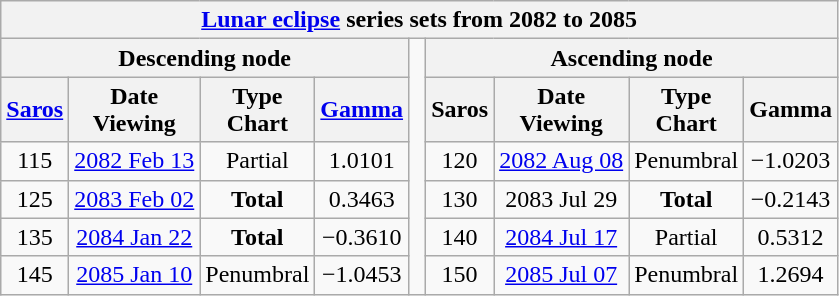<table class="wikitable mw-collapsible mw-collapsed">
<tr>
<th class="nowrap" colspan="9"><a href='#'>Lunar eclipse</a> series sets from 2082 to 2085</th>
</tr>
<tr>
<th scope="col" colspan="4">Descending node</th>
<td rowspan="11"> </td>
<th scope="col" colspan="4">Ascending node</th>
</tr>
<tr style="text-align: center;">
<th scope="col"><a href='#'>Saros</a></th>
<th scope="col">Date<br>Viewing</th>
<th scope="col">Type<br>Chart</th>
<th scope="col"><a href='#'>Gamma</a></th>
<th scope="col">Saros</th>
<th scope="col">Date<br>Viewing</th>
<th scope="col">Type<br>Chart</th>
<th scope="col">Gamma</th>
</tr>
<tr style="text-align: center;">
<td>115</td>
<td><a href='#'>2082 Feb 13</a><br></td>
<td style="text-align:center;">Partial<br></td>
<td>1.0101</td>
<td>120</td>
<td><a href='#'>2082 Aug 08</a><br></td>
<td style="text-align:center;">Penumbral<br></td>
<td>−1.0203</td>
</tr>
<tr style="text-align: center;">
<td>125</td>
<td style="text-align:center;vertical-align:top;"><a href='#'>2083 Feb 02</a><br></td>
<td style="text-align:center;"><strong>Total</strong><br></td>
<td>0.3463</td>
<td>130</td>
<td>2083 Jul 29<br></td>
<td style="text-align:center;"><strong>Total</strong><br></td>
<td>−0.2143</td>
</tr>
<tr style="text-align: center;">
<td>135</td>
<td><a href='#'>2084 Jan 22</a><br></td>
<td style="text-align:center;"><strong>Total</strong><br></td>
<td>−0.3610</td>
<td>140</td>
<td style="text-align:center;vertical-align:top;"><a href='#'>2084 Jul 17</a><br></td>
<td style="text-align:center;">Partial<br></td>
<td>0.5312</td>
</tr>
<tr style="text-align: center;">
<td>145</td>
<td><a href='#'>2085 Jan 10</a><br></td>
<td style="text-align:center;">Penumbral<br></td>
<td>−1.0453</td>
<td>150</td>
<td><a href='#'>2085 Jul 07</a><br></td>
<td style="text-align:center;">Penumbral<br></td>
<td>1.2694</td>
</tr>
</table>
